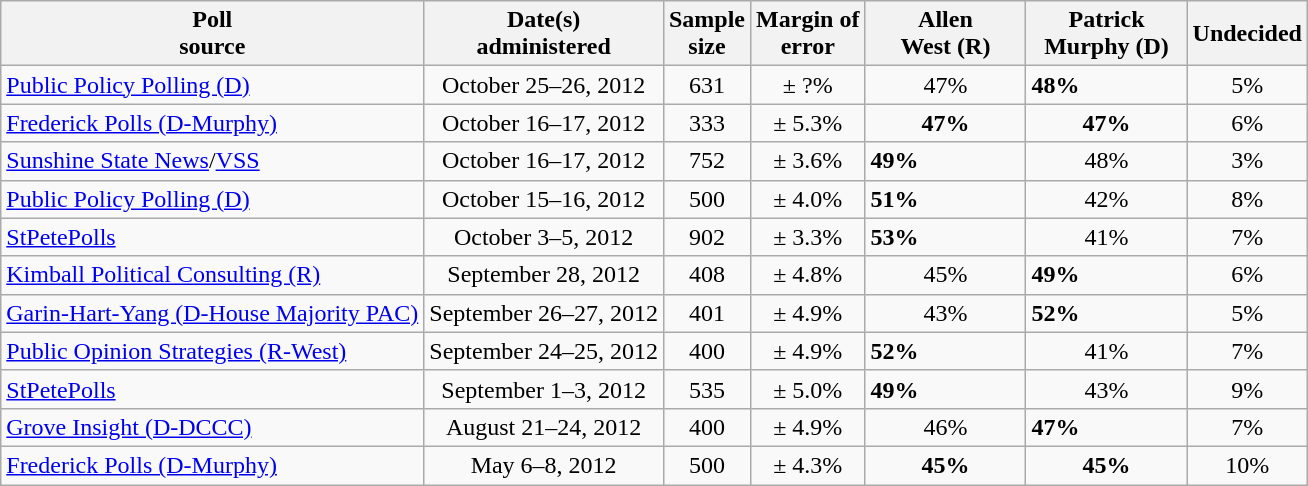<table class="wikitable">
<tr>
<th>Poll<br>source</th>
<th>Date(s)<br>administered</th>
<th>Sample<br>size</th>
<th>Margin of<br>error</th>
<th style="width:100px;">Allen<br>West (R)</th>
<th style="width:100px;">Patrick<br>Murphy (D)</th>
<th>Undecided</th>
</tr>
<tr>
<td><a href='#'>Public Policy Polling (D)</a></td>
<td align=center>October 25–26, 2012</td>
<td align=center>631</td>
<td align=center>± ?%</td>
<td align=center>47%</td>
<td><strong>48%</strong></td>
<td align=center>5%</td>
</tr>
<tr>
<td><a href='#'>Frederick Polls (D-Murphy)</a></td>
<td align=center>October 16–17, 2012</td>
<td align=center>333</td>
<td align=center>± 5.3%</td>
<td align=center><strong>47%</strong></td>
<td align=center><strong>47%</strong></td>
<td align=center>6%</td>
</tr>
<tr>
<td><a href='#'>Sunshine State News</a>/<a href='#'>VSS</a></td>
<td align=center>October 16–17, 2012</td>
<td align=center>752</td>
<td align=center>± 3.6%</td>
<td><strong>49%</strong></td>
<td align=center>48%</td>
<td align=center>3%</td>
</tr>
<tr>
<td><a href='#'>Public Policy Polling (D)</a></td>
<td align=center>October 15–16, 2012</td>
<td align=center>500</td>
<td align=center>± 4.0%</td>
<td><strong>51%</strong></td>
<td align=center>42%</td>
<td align=center>8%</td>
</tr>
<tr>
<td><a href='#'>StPetePolls</a></td>
<td align=center>October 3–5, 2012</td>
<td align=center>902</td>
<td align=center>± 3.3%</td>
<td><strong>53%</strong></td>
<td align=center>41%</td>
<td align=center>7%</td>
</tr>
<tr>
<td><a href='#'>Kimball Political Consulting (R)</a></td>
<td align=center>September 28, 2012</td>
<td align=center>408</td>
<td align=center>± 4.8%</td>
<td align=center>45%</td>
<td><strong>49%</strong></td>
<td align=center>6%</td>
</tr>
<tr>
<td><a href='#'>Garin-Hart-Yang (D-House Majority PAC)</a></td>
<td align=center>September 26–27, 2012</td>
<td align=center>401</td>
<td align=center>± 4.9%</td>
<td align=center>43%</td>
<td><strong>52%</strong></td>
<td align=center>5%</td>
</tr>
<tr>
<td><a href='#'>Public Opinion Strategies (R-West)</a></td>
<td align=center>September 24–25, 2012</td>
<td align=center>400</td>
<td align=center>± 4.9%</td>
<td><strong>52%</strong></td>
<td align=center>41%</td>
<td align=center>7%</td>
</tr>
<tr>
<td><a href='#'>StPetePolls</a></td>
<td align=center>September 1–3, 2012</td>
<td align=center>535</td>
<td align=center>± 5.0%</td>
<td><strong>49%</strong></td>
<td align=center>43%</td>
<td align=center>9%</td>
</tr>
<tr>
<td><a href='#'>Grove Insight (D-DCCC)</a></td>
<td align=center>August 21–24, 2012</td>
<td align=center>400</td>
<td align=center>± 4.9%</td>
<td align=center>46%</td>
<td><strong>47%</strong></td>
<td align=center>7%</td>
</tr>
<tr>
<td><a href='#'>Frederick Polls (D-Murphy)</a></td>
<td align=center>May 6–8, 2012</td>
<td align=center>500</td>
<td align=center>± 4.3%</td>
<td align=center><strong>45%</strong></td>
<td align=center><strong>45%</strong></td>
<td align=center>10%</td>
</tr>
</table>
